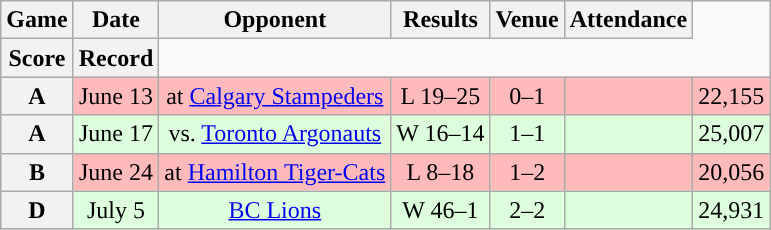<table class="wikitable" style="text-align:center">
<tr>
<th>Game</th>
<th>Date</th>
<th>Opponent</th>
<th>Results</th>
<th>Venue</th>
<th>Attendance</th>
</tr>
<tr>
<th>Score</th>
<th>Record</th>
</tr>
<tr style="background:#ffbbbb">
<th>A</th>
<td>June 13</td>
<td>at <a href='#'>Calgary Stampeders</a></td>
<td>L 19–25</td>
<td>0–1</td>
<td></td>
<td>22,155</td>
</tr>
<tr style="background:#ddffdd">
<th>A</th>
<td>June 17</td>
<td>vs. <a href='#'>Toronto Argonauts</a></td>
<td>W 16–14</td>
<td>1–1</td>
<td></td>
<td>25,007</td>
</tr>
<tr style="background:#ffbbbb">
<th>B</th>
<td>June 24</td>
<td>at <a href='#'>Hamilton Tiger-Cats</a></td>
<td>L 8–18</td>
<td>1–2</td>
<td></td>
<td>20,056</td>
</tr>
<tr style="background:#ddffdd">
<th>D</th>
<td>July 5</td>
<td><a href='#'>BC Lions</a></td>
<td>W 46–1</td>
<td>2–2</td>
<td></td>
<td>24,931</td>
</tr>
</table>
